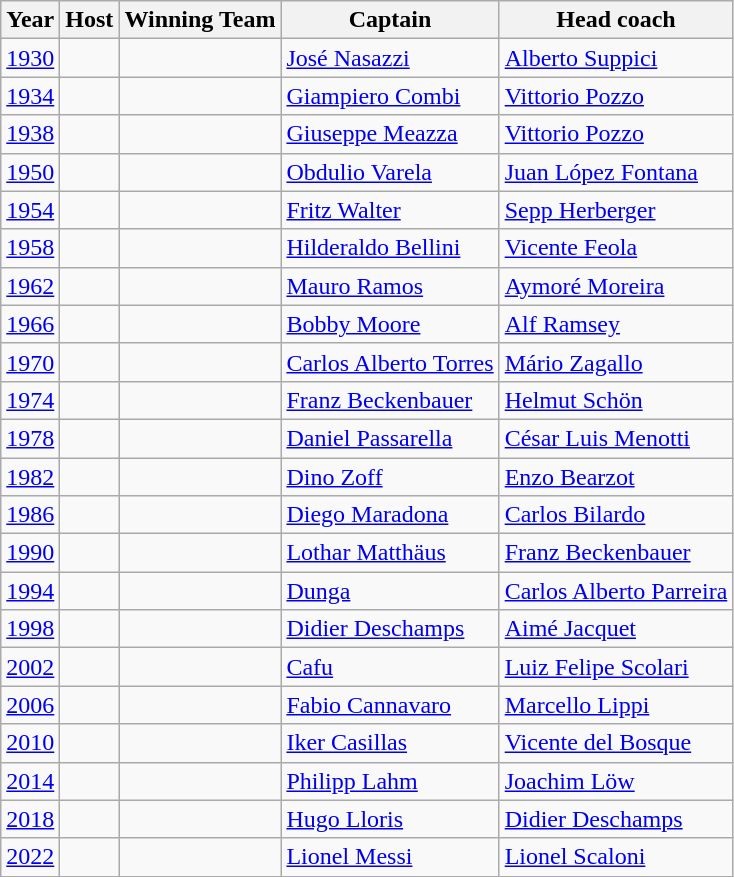<table class="wikitable sortable">
<tr>
<th>Year</th>
<th>Host</th>
<th>Winning Team</th>
<th>Captain</th>
<th>Head coach</th>
</tr>
<tr Against>
<td><a href='#'>1930</a></td>
<td></td>
<td></td>
<td><a href='#'>José Nasazzi</a></td>
<td><a href='#'>Alberto Suppici</a></td>
</tr>
<tr>
<td><a href='#'>1934</a></td>
<td></td>
<td></td>
<td><a href='#'>Giampiero Combi</a></td>
<td><a href='#'>Vittorio Pozzo</a></td>
</tr>
<tr>
<td><a href='#'>1938</a></td>
<td></td>
<td></td>
<td><a href='#'>Giuseppe Meazza</a></td>
<td><a href='#'>Vittorio Pozzo</a></td>
</tr>
<tr>
<td><a href='#'>1950</a></td>
<td></td>
<td></td>
<td><a href='#'>Obdulio Varela</a></td>
<td><a href='#'>Juan López Fontana</a></td>
</tr>
<tr>
<td><a href='#'>1954</a></td>
<td></td>
<td></td>
<td><a href='#'>Fritz Walter</a></td>
<td><a href='#'>Sepp Herberger</a></td>
</tr>
<tr>
<td><a href='#'>1958</a></td>
<td></td>
<td></td>
<td><a href='#'>Hilderaldo Bellini</a></td>
<td><a href='#'>Vicente Feola</a></td>
</tr>
<tr>
<td><a href='#'>1962</a></td>
<td></td>
<td></td>
<td><a href='#'>Mauro Ramos</a></td>
<td><a href='#'>Aymoré Moreira</a></td>
</tr>
<tr>
<td><a href='#'>1966</a></td>
<td></td>
<td></td>
<td><a href='#'>Bobby Moore</a></td>
<td><a href='#'>Alf Ramsey</a></td>
</tr>
<tr>
<td><a href='#'>1970</a></td>
<td></td>
<td></td>
<td><a href='#'>Carlos Alberto Torres</a></td>
<td><a href='#'>Mário Zagallo</a></td>
</tr>
<tr>
<td><a href='#'>1974</a></td>
<td></td>
<td></td>
<td><a href='#'>Franz Beckenbauer</a></td>
<td><a href='#'>Helmut Schön</a></td>
</tr>
<tr>
<td><a href='#'>1978</a></td>
<td></td>
<td></td>
<td><a href='#'>Daniel Passarella</a></td>
<td><a href='#'>César Luis Menotti</a></td>
</tr>
<tr>
<td><a href='#'>1982</a></td>
<td></td>
<td></td>
<td><a href='#'>Dino Zoff</a></td>
<td><a href='#'>Enzo Bearzot</a></td>
</tr>
<tr>
<td><a href='#'>1986</a></td>
<td></td>
<td></td>
<td><a href='#'>Diego Maradona</a></td>
<td><a href='#'>Carlos Bilardo</a></td>
</tr>
<tr>
<td><a href='#'>1990</a></td>
<td></td>
<td></td>
<td><a href='#'>Lothar Matthäus</a></td>
<td><a href='#'>Franz Beckenbauer</a></td>
</tr>
<tr>
<td><a href='#'>1994</a></td>
<td></td>
<td></td>
<td><a href='#'>Dunga</a></td>
<td><a href='#'>Carlos Alberto Parreira</a></td>
</tr>
<tr>
<td><a href='#'>1998</a></td>
<td></td>
<td></td>
<td><a href='#'>Didier Deschamps</a></td>
<td><a href='#'>Aimé Jacquet</a></td>
</tr>
<tr>
<td><a href='#'>2002</a></td>
<td> <br> </td>
<td></td>
<td><a href='#'>Cafu</a></td>
<td><a href='#'>Luiz Felipe Scolari</a></td>
</tr>
<tr>
<td><a href='#'>2006</a></td>
<td></td>
<td></td>
<td><a href='#'>Fabio Cannavaro</a></td>
<td><a href='#'>Marcello Lippi</a></td>
</tr>
<tr>
<td><a href='#'>2010</a></td>
<td></td>
<td></td>
<td><a href='#'>Iker Casillas</a></td>
<td><a href='#'>Vicente del Bosque</a></td>
</tr>
<tr>
<td><a href='#'>2014</a></td>
<td></td>
<td></td>
<td><a href='#'>Philipp Lahm</a></td>
<td><a href='#'>Joachim Löw</a></td>
</tr>
<tr>
<td><a href='#'>2018</a></td>
<td></td>
<td></td>
<td><a href='#'>Hugo Lloris</a></td>
<td><a href='#'>Didier Deschamps</a></td>
</tr>
<tr>
<td><a href='#'>2022</a></td>
<td></td>
<td></td>
<td><a href='#'>Lionel Messi</a></td>
<td><a href='#'>Lionel Scaloni</a></td>
</tr>
</table>
